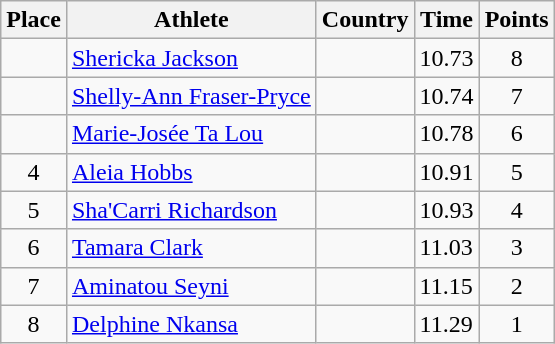<table class="wikitable">
<tr>
<th>Place</th>
<th>Athlete</th>
<th>Country</th>
<th>Time</th>
<th>Points</th>
</tr>
<tr>
<td align=center></td>
<td><a href='#'>Shericka Jackson</a></td>
<td></td>
<td>10.73</td>
<td align=center>8</td>
</tr>
<tr>
<td align=center></td>
<td><a href='#'>Shelly-Ann Fraser-Pryce</a></td>
<td></td>
<td>10.74</td>
<td align=center>7</td>
</tr>
<tr>
<td align=center></td>
<td><a href='#'>Marie-Josée Ta Lou</a></td>
<td></td>
<td>10.78</td>
<td align=center>6</td>
</tr>
<tr>
<td align=center>4</td>
<td><a href='#'>Aleia Hobbs</a></td>
<td></td>
<td>10.91</td>
<td align=center>5</td>
</tr>
<tr>
<td align=center>5</td>
<td><a href='#'>Sha'Carri Richardson</a></td>
<td></td>
<td>10.93</td>
<td align=center>4</td>
</tr>
<tr>
<td align=center>6</td>
<td><a href='#'>Tamara Clark</a></td>
<td></td>
<td>11.03</td>
<td align=center>3</td>
</tr>
<tr>
<td align=center>7</td>
<td><a href='#'>Aminatou Seyni</a></td>
<td></td>
<td>11.15</td>
<td align=center>2</td>
</tr>
<tr>
<td align=center>8</td>
<td><a href='#'>Delphine Nkansa</a></td>
<td></td>
<td>11.29</td>
<td align=center>1</td>
</tr>
</table>
